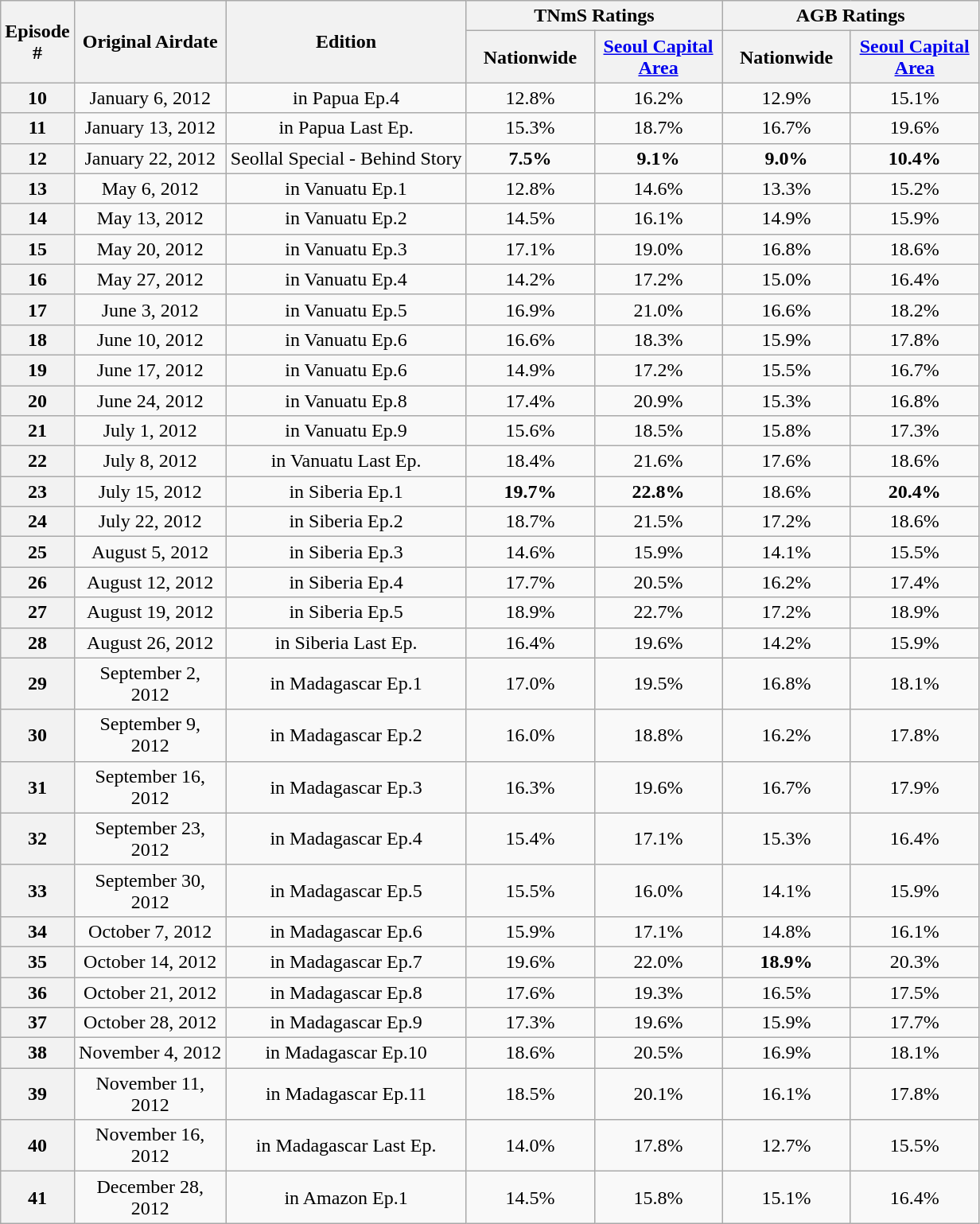<table class=wikitable style="text-align:center">
<tr>
<th rowspan="2" width=40>Episode #</th>
<th rowspan="2" width=120>Original Airdate</th>
<th rowspan="2">Edition</th>
<th colspan="2">TNmS Ratings</th>
<th colspan="2">AGB Ratings</th>
</tr>
<tr>
<th width=100>Nationwide</th>
<th width=100><a href='#'>Seoul Capital Area</a></th>
<th width=100>Nationwide</th>
<th width=100><a href='#'>Seoul Capital Area</a></th>
</tr>
<tr>
<th>10</th>
<td>January 6, 2012</td>
<td>in Papua Ep.4</td>
<td>12.8%</td>
<td>16.2%</td>
<td>12.9%</td>
<td>15.1%</td>
</tr>
<tr>
<th>11</th>
<td>January 13, 2012</td>
<td>in Papua Last Ep.</td>
<td>15.3%</td>
<td>18.7%</td>
<td>16.7%</td>
<td>19.6%</td>
</tr>
<tr>
<th>12</th>
<td>January 22, 2012</td>
<td>Seollal Special - Behind Story</td>
<td><span><strong>7.5%</strong></span></td>
<td><span><strong>9.1%</strong></span></td>
<td><span><strong>9.0%</strong></span></td>
<td><span><strong>10.4%</strong></span></td>
</tr>
<tr>
<th>13</th>
<td>May 6, 2012</td>
<td>in Vanuatu Ep.1</td>
<td>12.8%</td>
<td>14.6%</td>
<td>13.3%</td>
<td>15.2%</td>
</tr>
<tr>
<th>14</th>
<td>May 13, 2012</td>
<td>in Vanuatu Ep.2</td>
<td>14.5%</td>
<td>16.1%</td>
<td>14.9%</td>
<td>15.9%</td>
</tr>
<tr>
<th>15</th>
<td>May 20, 2012</td>
<td>in Vanuatu Ep.3</td>
<td>17.1%</td>
<td>19.0%</td>
<td>16.8%</td>
<td>18.6%</td>
</tr>
<tr>
<th>16</th>
<td>May 27, 2012</td>
<td>in Vanuatu Ep.4</td>
<td>14.2%</td>
<td>17.2%</td>
<td>15.0%</td>
<td>16.4%</td>
</tr>
<tr>
<th>17</th>
<td>June 3, 2012</td>
<td>in Vanuatu Ep.5</td>
<td>16.9%</td>
<td>21.0%</td>
<td>16.6%</td>
<td>18.2%</td>
</tr>
<tr>
<th>18</th>
<td>June 10, 2012</td>
<td>in Vanuatu Ep.6</td>
<td>16.6%</td>
<td>18.3%</td>
<td>15.9%</td>
<td>17.8%</td>
</tr>
<tr>
<th>19</th>
<td>June 17, 2012</td>
<td>in Vanuatu Ep.6</td>
<td>14.9%</td>
<td>17.2%</td>
<td>15.5%</td>
<td>16.7%</td>
</tr>
<tr>
<th>20</th>
<td>June 24, 2012</td>
<td>in Vanuatu Ep.8</td>
<td>17.4%</td>
<td>20.9%</td>
<td>15.3%</td>
<td>16.8%</td>
</tr>
<tr>
<th>21</th>
<td>July 1, 2012</td>
<td>in Vanuatu Ep.9</td>
<td>15.6%</td>
<td>18.5%</td>
<td>15.8%</td>
<td>17.3%</td>
</tr>
<tr>
<th>22</th>
<td>July 8, 2012</td>
<td>in Vanuatu Last Ep.</td>
<td>18.4%</td>
<td>21.6%</td>
<td>17.6%</td>
<td>18.6%</td>
</tr>
<tr>
<th>23</th>
<td>July 15, 2012</td>
<td>in Siberia Ep.1</td>
<td><span><strong>19.7%</strong></span></td>
<td><span><strong>22.8%</strong></span></td>
<td>18.6%</td>
<td><span><strong>20.4%</strong></span></td>
</tr>
<tr>
<th>24</th>
<td>July 22, 2012</td>
<td>in Siberia Ep.2</td>
<td>18.7%</td>
<td>21.5%</td>
<td>17.2%</td>
<td>18.6%</td>
</tr>
<tr>
<th>25</th>
<td>August 5, 2012</td>
<td>in Siberia Ep.3</td>
<td>14.6%</td>
<td>15.9%</td>
<td>14.1%</td>
<td>15.5%</td>
</tr>
<tr>
<th>26</th>
<td>August 12, 2012</td>
<td>in Siberia Ep.4</td>
<td>17.7%</td>
<td>20.5%</td>
<td>16.2%</td>
<td>17.4%</td>
</tr>
<tr>
<th>27</th>
<td>August 19, 2012</td>
<td>in Siberia Ep.5</td>
<td>18.9%</td>
<td>22.7%</td>
<td>17.2%</td>
<td>18.9%</td>
</tr>
<tr>
<th>28</th>
<td>August 26, 2012</td>
<td>in Siberia Last Ep.</td>
<td>16.4%</td>
<td>19.6%</td>
<td>14.2%</td>
<td>15.9%</td>
</tr>
<tr>
<th>29</th>
<td>September 2, 2012</td>
<td>in Madagascar Ep.1</td>
<td>17.0%</td>
<td>19.5%</td>
<td>16.8%</td>
<td>18.1%</td>
</tr>
<tr>
<th>30</th>
<td>September 9, 2012</td>
<td>in Madagascar Ep.2</td>
<td>16.0%</td>
<td>18.8%</td>
<td>16.2%</td>
<td>17.8%</td>
</tr>
<tr>
<th>31</th>
<td>September 16, 2012</td>
<td>in Madagascar Ep.3</td>
<td>16.3%</td>
<td>19.6%</td>
<td>16.7%</td>
<td>17.9%</td>
</tr>
<tr>
<th>32</th>
<td>September 23, 2012</td>
<td>in Madagascar Ep.4</td>
<td>15.4%</td>
<td>17.1%</td>
<td>15.3%</td>
<td>16.4%</td>
</tr>
<tr>
<th>33</th>
<td>September 30, 2012</td>
<td>in Madagascar Ep.5</td>
<td>15.5%</td>
<td>16.0%</td>
<td>14.1%</td>
<td>15.9%</td>
</tr>
<tr>
<th>34</th>
<td>October 7, 2012</td>
<td>in Madagascar Ep.6</td>
<td>15.9%</td>
<td>17.1%</td>
<td>14.8%</td>
<td>16.1%</td>
</tr>
<tr>
<th>35</th>
<td>October 14, 2012</td>
<td>in Madagascar Ep.7</td>
<td>19.6%</td>
<td>22.0%</td>
<td><span><strong>18.9%</strong></span></td>
<td>20.3%</td>
</tr>
<tr>
<th>36</th>
<td>October 21, 2012</td>
<td>in Madagascar Ep.8</td>
<td>17.6%</td>
<td>19.3%</td>
<td>16.5%</td>
<td>17.5%</td>
</tr>
<tr>
<th>37</th>
<td>October 28, 2012</td>
<td>in Madagascar Ep.9</td>
<td>17.3%</td>
<td>19.6%</td>
<td>15.9%</td>
<td>17.7%</td>
</tr>
<tr>
<th>38</th>
<td>November 4, 2012</td>
<td>in Madagascar Ep.10</td>
<td>18.6%</td>
<td>20.5%</td>
<td>16.9%</td>
<td>18.1%</td>
</tr>
<tr>
<th>39</th>
<td>November 11, 2012</td>
<td>in Madagascar Ep.11</td>
<td>18.5%</td>
<td>20.1%</td>
<td>16.1%</td>
<td>17.8%</td>
</tr>
<tr>
<th>40</th>
<td>November 16, 2012</td>
<td>in Madagascar Last Ep.</td>
<td>14.0%</td>
<td>17.8%</td>
<td>12.7%</td>
<td>15.5%</td>
</tr>
<tr>
<th>41</th>
<td>December 28, 2012</td>
<td>in Amazon Ep.1</td>
<td>14.5%</td>
<td>15.8%</td>
<td>15.1%</td>
<td>16.4%</td>
</tr>
</table>
